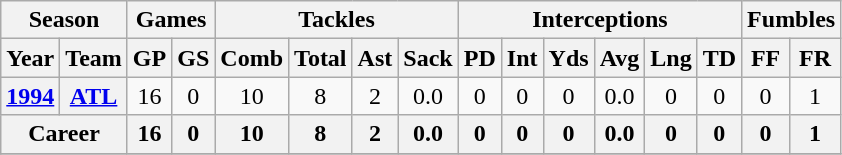<table class="wikitable" style="text-align:center; width=%50">
<tr>
<th colspan="2">Season</th>
<th colspan="2">Games</th>
<th colspan="4">Tackles</th>
<th colspan="6">Interceptions</th>
<th colspan="2">Fumbles</th>
</tr>
<tr>
<th>Year</th>
<th>Team</th>
<th>GP</th>
<th>GS</th>
<th>Comb</th>
<th>Total</th>
<th>Ast</th>
<th>Sack</th>
<th>PD</th>
<th>Int</th>
<th>Yds</th>
<th>Avg</th>
<th>Lng</th>
<th>TD</th>
<th>FF</th>
<th>FR</th>
</tr>
<tr>
<th><a href='#'>1994</a></th>
<th><a href='#'>ATL</a></th>
<td>16</td>
<td>0</td>
<td>10</td>
<td>8</td>
<td>2</td>
<td>0.0</td>
<td>0</td>
<td>0</td>
<td>0</td>
<td>0.0</td>
<td>0</td>
<td>0</td>
<td>0</td>
<td>1</td>
</tr>
<tr>
<th colspan="2">Career</th>
<th>16</th>
<th>0</th>
<th>10</th>
<th>8</th>
<th>2</th>
<th>0.0</th>
<th>0</th>
<th>0</th>
<th>0</th>
<th>0.0</th>
<th>0</th>
<th>0</th>
<th>0</th>
<th>1</th>
</tr>
<tr>
</tr>
</table>
